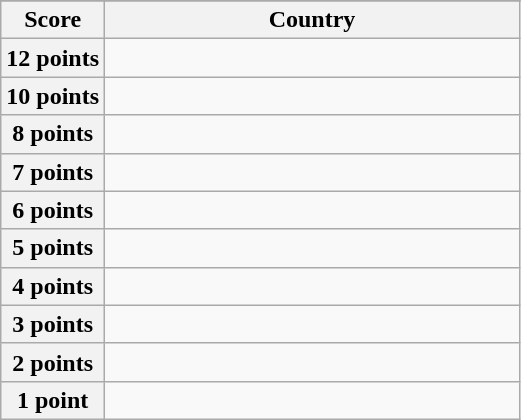<table class="wikitable">
<tr>
</tr>
<tr>
<th scope="col" width="20%">Score</th>
<th scope="col">Country</th>
</tr>
<tr>
<th scope="row">12 points</th>
<td></td>
</tr>
<tr>
<th scope="row">10 points</th>
<td></td>
</tr>
<tr>
<th scope="row">8 points</th>
<td></td>
</tr>
<tr>
<th scope="row">7 points</th>
<td></td>
</tr>
<tr>
<th scope="row">6 points</th>
<td></td>
</tr>
<tr>
<th scope="row">5 points</th>
<td></td>
</tr>
<tr>
<th scope="row">4 points</th>
<td></td>
</tr>
<tr>
<th scope="row">3 points</th>
<td></td>
</tr>
<tr>
<th scope="row">2 points</th>
<td></td>
</tr>
<tr>
<th scope="row">1 point</th>
<td></td>
</tr>
</table>
